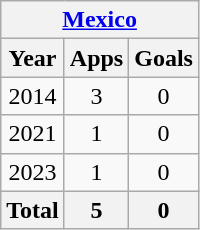<table class="wikitable" style="text-align:center">
<tr>
<th colspan=3><a href='#'>Mexico</a></th>
</tr>
<tr>
<th>Year</th>
<th>Apps</th>
<th>Goals</th>
</tr>
<tr>
<td>2014</td>
<td>3</td>
<td>0</td>
</tr>
<tr>
<td>2021</td>
<td>1</td>
<td>0</td>
</tr>
<tr>
<td>2023</td>
<td>1</td>
<td>0</td>
</tr>
<tr>
<th>Total</th>
<th>5</th>
<th>0</th>
</tr>
</table>
